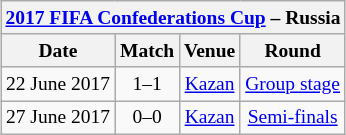<table class="wikitable" style="margin:1em auto 1em auto; text-align:center; font-size:small;">
<tr>
<th colspan="4"><a href='#'>2017 FIFA Confederations Cup</a> – Russia</th>
</tr>
<tr>
<th>Date</th>
<th>Match</th>
<th>Venue</th>
<th>Round</th>
</tr>
<tr>
<td>22 June 2017</td>
<td> 1–1 </td>
<td><a href='#'>Kazan</a></td>
<td><a href='#'>Group stage</a></td>
</tr>
<tr>
<td>27 June 2017</td>
<td> 0–0 <br></td>
<td><a href='#'>Kazan</a></td>
<td><a href='#'>Semi-finals</a></td>
</tr>
</table>
